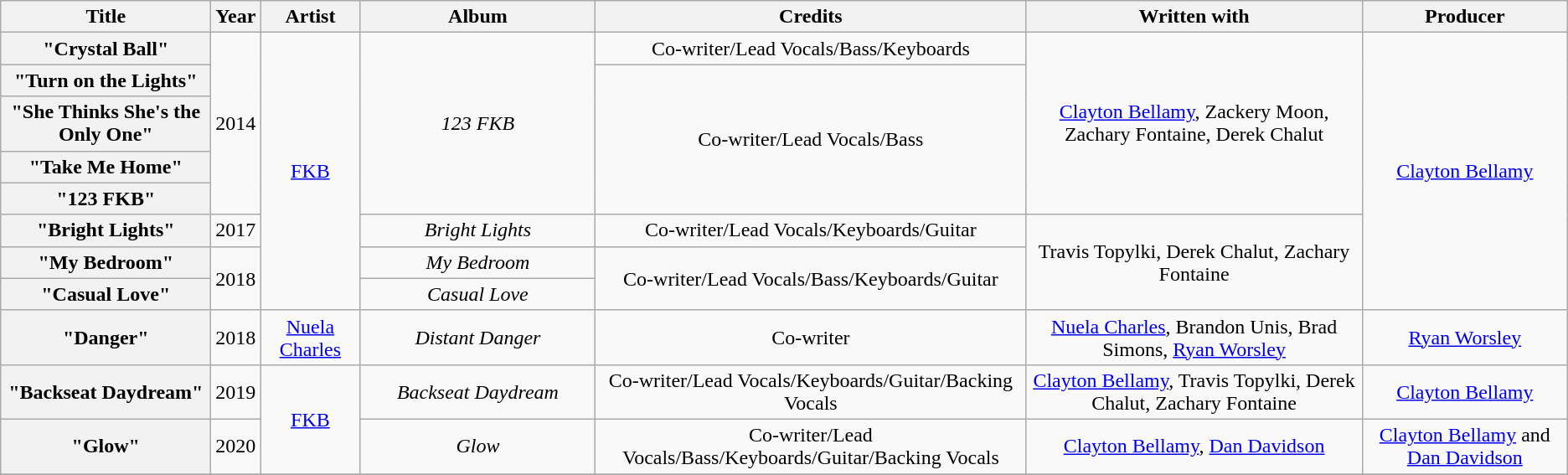<table class="wikitable plainrowheaders" style="text-align:center;">
<tr>
<th scope="col" style="width:160px;">Title</th>
<th scope="col">Year</th>
<th scope="col">Artist</th>
<th scope="col" style="width:180px;">Album</th>
<th scope="col">Credits</th>
<th scope="col">Written with</th>
<th scope="col">Producer</th>
</tr>
<tr>
<th scope="row">"Crystal Ball"</th>
<td rowspan="5">2014</td>
<td rowspan="8"><a href='#'>FKB</a></td>
<td rowspan="5"><em>123 FKB</em></td>
<td>Co-writer/Lead Vocals/Bass/Keyboards</td>
<td rowspan="5"><a href='#'>Clayton Bellamy</a>, Zackery Moon, Zachary Fontaine, Derek Chalut</td>
<td rowspan="8"><a href='#'>Clayton Bellamy</a></td>
</tr>
<tr>
<th scope="row">"Turn on the Lights"</th>
<td rowspan="4">Co-writer/Lead Vocals/Bass</td>
</tr>
<tr>
<th scope="row">"She Thinks She's the Only One"</th>
</tr>
<tr>
<th scope="row">"Take Me Home"</th>
</tr>
<tr>
<th scope="row">"123 FKB"</th>
</tr>
<tr>
<th scope="row">"Bright Lights"</th>
<td>2017</td>
<td><em>Bright Lights</em></td>
<td>Co-writer/Lead Vocals/Keyboards/Guitar</td>
<td rowspan="3">Travis Topylki, Derek Chalut, Zachary Fontaine</td>
</tr>
<tr>
<th scope="row">"My Bedroom"</th>
<td rowspan="2">2018</td>
<td><em>My Bedroom</em></td>
<td rowspan="2">Co-writer/Lead Vocals/Bass/Keyboards/Guitar</td>
</tr>
<tr>
<th scope="row">"Casual Love"</th>
<td><em>Casual Love</em></td>
</tr>
<tr>
<th scope="row">"Danger"</th>
<td>2018</td>
<td><a href='#'>Nuela Charles</a></td>
<td><em>Distant Danger</em></td>
<td>Co-writer</td>
<td><a href='#'>Nuela Charles</a>, Brandon Unis, Brad Simons, <a href='#'>Ryan Worsley</a></td>
<td><a href='#'>Ryan Worsley</a></td>
</tr>
<tr>
<th scope="row">"Backseat Daydream"</th>
<td>2019</td>
<td rowspan="2"><a href='#'>FKB</a></td>
<td rowspan="1"><em>Backseat Daydream</em></td>
<td>Co-writer/Lead Vocals/Keyboards/Guitar/Backing Vocals</td>
<td><a href='#'>Clayton Bellamy</a>, Travis Topylki, Derek Chalut, Zachary Fontaine</td>
<td><a href='#'>Clayton Bellamy</a></td>
</tr>
<tr>
<th scope="row">"Glow"</th>
<td>2020</td>
<td><em>Glow</em></td>
<td>Co-writer/Lead Vocals/Bass/Keyboards/Guitar/Backing Vocals</td>
<td><a href='#'>Clayton Bellamy</a>, <a href='#'>Dan Davidson</a></td>
<td><a href='#'>Clayton Bellamy</a> and <a href='#'>Dan Davidson</a></td>
</tr>
<tr>
</tr>
</table>
